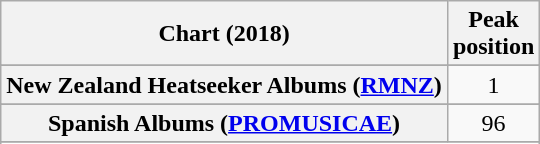<table class="wikitable sortable plainrowheaders" style="text-align:center">
<tr>
<th scope="col">Chart (2018)</th>
<th scope="col">Peak<br> position</th>
</tr>
<tr>
</tr>
<tr>
</tr>
<tr>
</tr>
<tr>
<th scope="row">New Zealand Heatseeker Albums (<a href='#'>RMNZ</a>)</th>
<td>1</td>
</tr>
<tr>
</tr>
<tr>
<th scope="row">Spanish Albums (<a href='#'>PROMUSICAE</a>)</th>
<td>96</td>
</tr>
<tr>
</tr>
<tr>
</tr>
<tr>
</tr>
<tr>
</tr>
<tr>
</tr>
</table>
